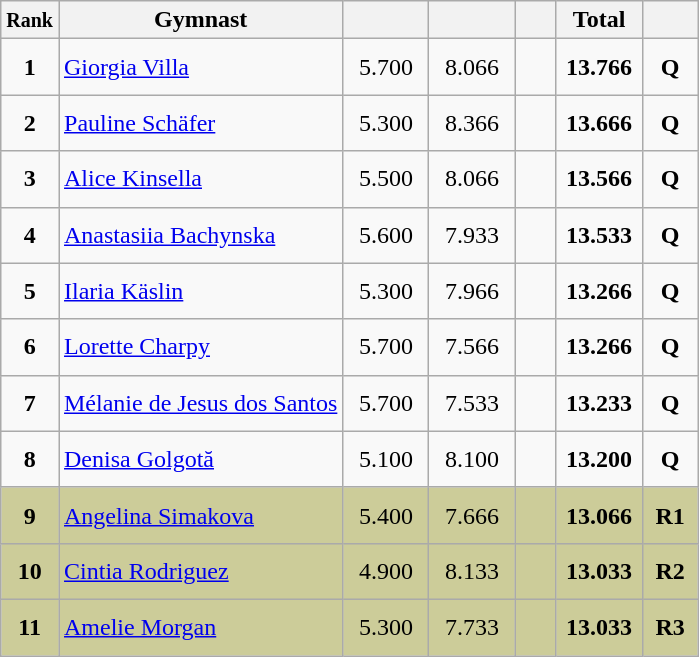<table style="text-align:center;" class="wikitable sortable">
<tr>
<th scope="col" style="width:15px;"><small>Rank</small></th>
<th scope="col" style="width:175;">Gymnast</th>
<th scope="col" style="width:50px;"><small></small></th>
<th scope="col" style="width:50px;"><small></small></th>
<th scope="col" style="width:20px;"><small></small></th>
<th scope="col" style="width:50px;">Total</th>
<th scope="col" style="width:30px;"><small></small></th>
</tr>
<tr>
<td scope="row" style="text-align:center"><strong>1</strong></td>
<td style="height:30px; text-align:left;"> <a href='#'>Giorgia Villa</a></td>
<td>5.700</td>
<td>8.066</td>
<td></td>
<td><strong>13.766</strong></td>
<td><strong>Q</strong></td>
</tr>
<tr>
<td scope="row" style="text-align:center"><strong>2</strong></td>
<td style="height:30px; text-align:left;"> <a href='#'>Pauline Schäfer</a></td>
<td>5.300</td>
<td>8.366</td>
<td></td>
<td><strong>13.666</strong></td>
<td><strong>Q</strong></td>
</tr>
<tr>
<td scope="row" style="text-align:center"><strong>3</strong></td>
<td style="height:30px; text-align:left;"> <a href='#'>Alice Kinsella</a></td>
<td>5.500</td>
<td>8.066</td>
<td></td>
<td><strong>13.566</strong></td>
<td><strong>Q</strong></td>
</tr>
<tr>
<td style="text-align:center"><strong>4</strong></td>
<td style="height:30px; text-align:left;"> <a href='#'>Anastasiia Bachynska</a></td>
<td>5.600</td>
<td>7.933</td>
<td></td>
<td><strong>13.533</strong></td>
<td><strong>Q</strong></td>
</tr>
<tr>
<td style="text-align:center"><strong>5</strong></td>
<td style="height:30px; text-align:left;"> <a href='#'>Ilaria Käslin</a></td>
<td>5.300</td>
<td>7.966</td>
<td></td>
<td><strong>13.266</strong></td>
<td><strong>Q</strong></td>
</tr>
<tr>
<td scope="row" style="text-align:center"><strong>6</strong></td>
<td style="height:30px; text-align:left;"> <a href='#'>Lorette Charpy</a></td>
<td>5.700</td>
<td>7.566</td>
<td></td>
<td><strong>13.266</strong></td>
<td><strong>Q</strong></td>
</tr>
<tr>
<td scope="row" style="text-align:center"><strong>7</strong></td>
<td style="height:30px; text-align:left;"> <a href='#'>Mélanie de Jesus dos Santos</a></td>
<td>5.700</td>
<td>7.533</td>
<td></td>
<td><strong>13.233</strong></td>
<td><strong>Q</strong></td>
</tr>
<tr>
<td scope="row" style="text-align:center"><strong>8</strong></td>
<td style="height:30px; text-align:left;"> <a href='#'>Denisa Golgotă</a></td>
<td>5.100</td>
<td>8.100</td>
<td></td>
<td><strong>13.200</strong></td>
<td><strong>Q</strong></td>
</tr>
<tr style="background:#cccc99;">
<td scope="row" style="text-align:center"><strong>9</strong></td>
<td style="height:30px; text-align:left;"> <a href='#'>Angelina Simakova</a></td>
<td>5.400</td>
<td>7.666</td>
<td></td>
<td><strong>13.066</strong></td>
<td><strong>R1</strong></td>
</tr>
<tr style="background:#cccc99;">
<td scope="row" style="text-align:center"><strong>10</strong></td>
<td style="height:30px; text-align:left;"> <a href='#'>Cintia Rodriguez</a></td>
<td>4.900</td>
<td>8.133</td>
<td></td>
<td><strong>13.033</strong></td>
<td><strong>R2</strong></td>
</tr>
<tr style="background:#cccc99;">
<td scope="row" style="text-align:center"><strong>11</strong></td>
<td style="height:30px; text-align:left;"> <a href='#'>Amelie Morgan</a></td>
<td>5.300</td>
<td>7.733</td>
<td></td>
<td><strong>13.033</strong></td>
<td><strong>R3</strong></td>
</tr>
</table>
